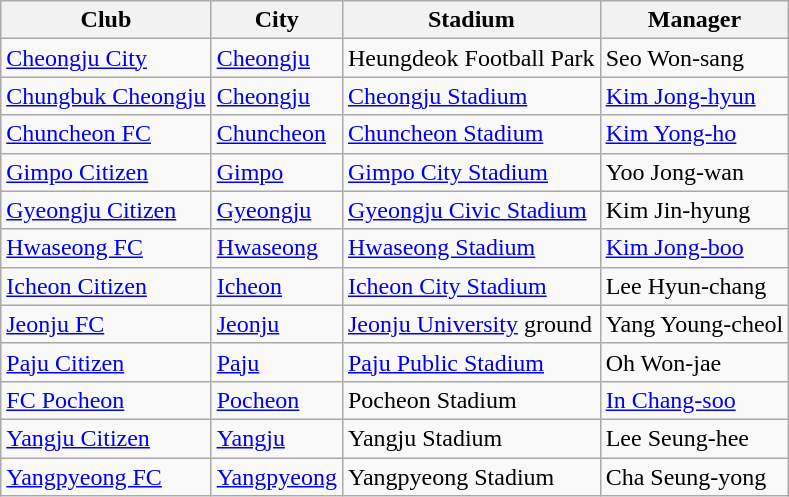<table class="wikitable sortable" style="text-align: left;">
<tr>
<th>Club</th>
<th>City</th>
<th>Stadium</th>
<th>Manager</th>
</tr>
<tr>
<td><a href='#'>Cheongju City</a></td>
<td><a href='#'>Cheongju</a></td>
<td>Heungdeok Football Park</td>
<td> Seo Won-sang</td>
</tr>
<tr>
<td><a href='#'>Chungbuk Cheongju</a></td>
<td><a href='#'>Cheongju</a></td>
<td><a href='#'>Cheongju Stadium</a></td>
<td> <a href='#'>Kim Jong-hyun</a></td>
</tr>
<tr>
<td><a href='#'>Chuncheon FC</a></td>
<td><a href='#'>Chuncheon</a></td>
<td><a href='#'>Chuncheon Stadium</a></td>
<td> <a href='#'>Kim Yong-ho</a></td>
</tr>
<tr>
<td><a href='#'>Gimpo Citizen</a></td>
<td><a href='#'>Gimpo</a></td>
<td><a href='#'>Gimpo City Stadium</a></td>
<td> Yoo Jong-wan</td>
</tr>
<tr>
<td><a href='#'>Gyeongju Citizen</a></td>
<td><a href='#'>Gyeongju</a></td>
<td><a href='#'>Gyeongju Civic Stadium</a></td>
<td> Kim Jin-hyung</td>
</tr>
<tr>
<td><a href='#'>Hwaseong FC</a></td>
<td><a href='#'>Hwaseong</a></td>
<td><a href='#'>Hwaseong Stadium</a></td>
<td> <a href='#'>Kim Jong-boo</a></td>
</tr>
<tr>
<td><a href='#'>Icheon Citizen</a></td>
<td><a href='#'>Icheon</a></td>
<td><a href='#'>Icheon City Stadium</a></td>
<td> Lee Hyun-chang</td>
</tr>
<tr>
<td><a href='#'>Jeonju FC</a></td>
<td><a href='#'>Jeonju</a></td>
<td><a href='#'>Jeonju University</a> ground</td>
<td> Yang Young-cheol</td>
</tr>
<tr>
<td><a href='#'>Paju Citizen</a></td>
<td><a href='#'>Paju</a></td>
<td><a href='#'>Paju Public Stadium</a></td>
<td> Oh Won-jae</td>
</tr>
<tr>
<td><a href='#'>FC Pocheon</a></td>
<td><a href='#'>Pocheon</a></td>
<td>Pocheon Stadium</td>
<td> <a href='#'>In Chang-soo</a></td>
</tr>
<tr>
<td><a href='#'>Yangju Citizen</a></td>
<td><a href='#'>Yangju</a></td>
<td>Yangju Stadium</td>
<td> Lee Seung-hee</td>
</tr>
<tr>
<td><a href='#'>Yangpyeong FC</a></td>
<td><a href='#'>Yangpyeong</a></td>
<td>Yangpyeong Stadium</td>
<td> Cha Seung-yong</td>
</tr>
</table>
